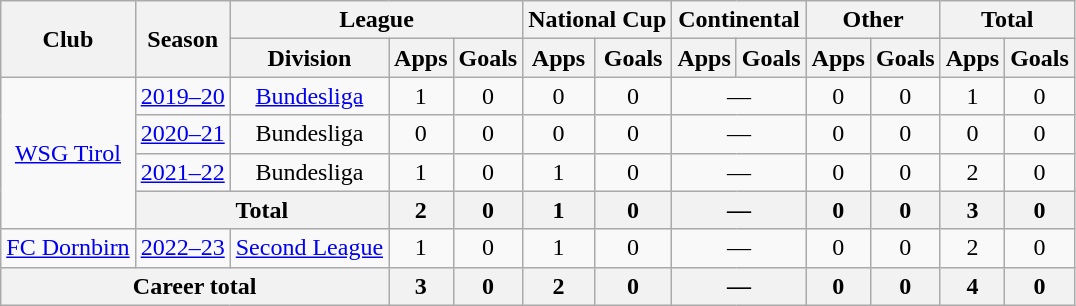<table class="wikitable" style="text-align: center">
<tr>
<th rowspan="2">Club</th>
<th rowspan="2">Season</th>
<th colspan="3">League</th>
<th colspan="2">National Cup</th>
<th colspan="2">Continental</th>
<th colspan="2">Other</th>
<th colspan="2">Total</th>
</tr>
<tr>
<th>Division</th>
<th>Apps</th>
<th>Goals</th>
<th>Apps</th>
<th>Goals</th>
<th>Apps</th>
<th>Goals</th>
<th>Apps</th>
<th>Goals</th>
<th>Apps</th>
<th>Goals</th>
</tr>
<tr>
<td rowspan="4"><a href='#'>WSG Tirol</a></td>
<td><a href='#'>2019–20</a></td>
<td><a href='#'>Bundesliga</a></td>
<td>1</td>
<td>0</td>
<td>0</td>
<td>0</td>
<td colspan="2">—</td>
<td>0</td>
<td>0</td>
<td>1</td>
<td>0</td>
</tr>
<tr>
<td><a href='#'>2020–21</a></td>
<td>Bundesliga</td>
<td>0</td>
<td>0</td>
<td>0</td>
<td>0</td>
<td colspan="2">—</td>
<td>0</td>
<td>0</td>
<td>0</td>
<td>0</td>
</tr>
<tr>
<td><a href='#'>2021–22</a></td>
<td>Bundesliga</td>
<td>1</td>
<td>0</td>
<td>1</td>
<td>0</td>
<td colspan="2">—</td>
<td>0</td>
<td>0</td>
<td>2</td>
<td>0</td>
</tr>
<tr>
<th colspan="2">Total</th>
<th>2</th>
<th>0</th>
<th>1</th>
<th>0</th>
<th colspan="2">—</th>
<th>0</th>
<th>0</th>
<th>3</th>
<th>0</th>
</tr>
<tr>
<td><a href='#'>FC Dornbirn</a></td>
<td><a href='#'>2022–23</a></td>
<td><a href='#'>Second League</a></td>
<td>1</td>
<td>0</td>
<td>1</td>
<td>0</td>
<td colspan="2">—</td>
<td>0</td>
<td>0</td>
<td>2</td>
<td>0</td>
</tr>
<tr>
<th colspan="3">Career total</th>
<th>3</th>
<th>0</th>
<th>2</th>
<th>0</th>
<th colspan="2">—</th>
<th>0</th>
<th>0</th>
<th>4</th>
<th>0</th>
</tr>
</table>
